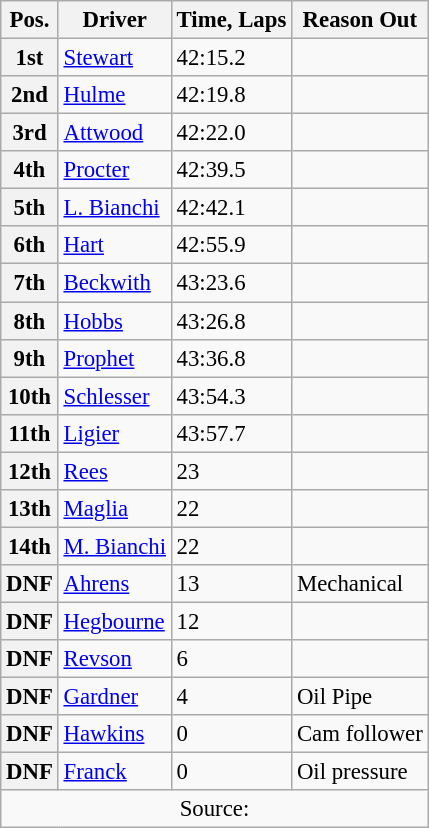<table class="wikitable" style="font-size: 95%">
<tr>
<th>Pos.</th>
<th>Driver</th>
<th>Time, Laps</th>
<th>Reason Out</th>
</tr>
<tr>
<th>1st</th>
<td><a href='#'>Stewart</a></td>
<td>42:15.2</td>
<td></td>
</tr>
<tr>
<th>2nd</th>
<td><a href='#'>Hulme</a></td>
<td>42:19.8</td>
<td></td>
</tr>
<tr>
<th>3rd</th>
<td><a href='#'>Attwood</a></td>
<td>42:22.0</td>
<td></td>
</tr>
<tr>
<th>4th</th>
<td><a href='#'>Procter</a></td>
<td>42:39.5</td>
<td></td>
</tr>
<tr>
<th>5th</th>
<td><a href='#'>L. Bianchi</a></td>
<td>42:42.1</td>
<td></td>
</tr>
<tr>
<th>6th</th>
<td><a href='#'>Hart</a></td>
<td>42:55.9</td>
<td></td>
</tr>
<tr>
<th>7th</th>
<td><a href='#'>Beckwith</a></td>
<td>43:23.6</td>
<td></td>
</tr>
<tr>
<th>8th</th>
<td><a href='#'>Hobbs</a></td>
<td>43:26.8</td>
<td></td>
</tr>
<tr>
<th>9th</th>
<td><a href='#'>Prophet</a></td>
<td>43:36.8</td>
<td></td>
</tr>
<tr>
<th>10th</th>
<td><a href='#'>Schlesser</a></td>
<td>43:54.3</td>
<td></td>
</tr>
<tr>
<th>11th</th>
<td><a href='#'>Ligier</a></td>
<td>43:57.7</td>
<td></td>
</tr>
<tr>
<th>12th</th>
<td><a href='#'>Rees</a></td>
<td>23</td>
<td></td>
</tr>
<tr>
<th>13th</th>
<td><a href='#'>Maglia</a></td>
<td>22</td>
<td></td>
</tr>
<tr>
<th>14th</th>
<td><a href='#'>M. Bianchi</a></td>
<td>22</td>
<td></td>
</tr>
<tr>
<th>DNF</th>
<td><a href='#'>Ahrens</a></td>
<td>13</td>
<td>Mechanical</td>
</tr>
<tr>
<th>DNF</th>
<td><a href='#'>Hegbourne</a></td>
<td>12</td>
<td></td>
</tr>
<tr>
<th>DNF</th>
<td><a href='#'>Revson</a></td>
<td>6</td>
<td></td>
</tr>
<tr>
<th>DNF</th>
<td><a href='#'>Gardner</a></td>
<td>4</td>
<td>Oil Pipe</td>
</tr>
<tr>
<th>DNF</th>
<td><a href='#'>Hawkins</a></td>
<td>0</td>
<td>Cam follower</td>
</tr>
<tr>
<th>DNF</th>
<td><a href='#'>Franck</a></td>
<td>0</td>
<td>Oil pressure</td>
</tr>
<tr>
<td colspan="4" style="text-align:center;">Source:</td>
</tr>
</table>
